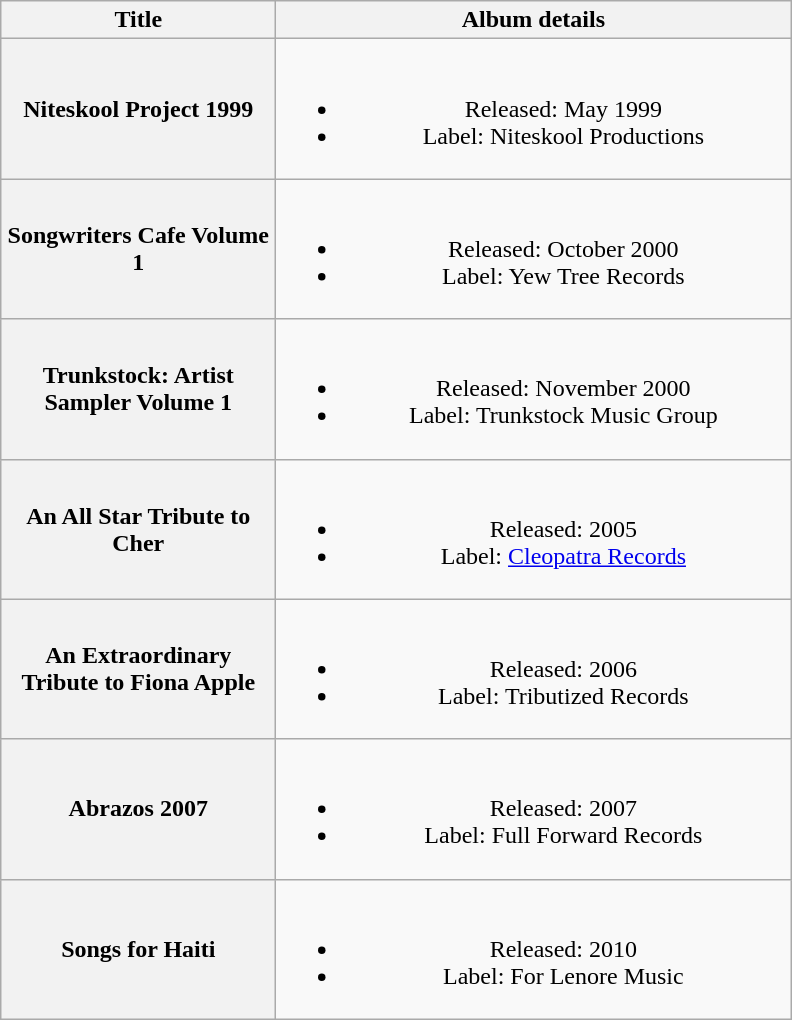<table class="wikitable plainrowheaders" style="text-align:center;" border="1">
<tr>
<th scope="col" style="width:11em;">Title</th>
<th scope="col" style="width:21em;">Album details</th>
</tr>
<tr>
<th scope="row"><strong>Niteskool Project 1999</strong></th>
<td><br><ul><li>Released: May 1999</li><li>Label: Niteskool Productions</li></ul></td>
</tr>
<tr>
<th scope="row"><strong>Songwriters Cafe Volume 1</strong></th>
<td><br><ul><li>Released: October 2000</li><li>Label: Yew Tree Records</li></ul></td>
</tr>
<tr>
<th scope="row"><strong>Trunkstock: Artist Sampler Volume 1</strong></th>
<td><br><ul><li>Released: November 2000</li><li>Label: Trunkstock Music Group</li></ul></td>
</tr>
<tr>
<th scope="row"><strong>An All Star Tribute to Cher</strong></th>
<td><br><ul><li>Released: 2005</li><li>Label: <a href='#'>Cleopatra Records</a></li></ul></td>
</tr>
<tr>
<th scope="row"><strong>An Extraordinary Tribute to Fiona Apple</strong></th>
<td><br><ul><li>Released: 2006</li><li>Label: Tributized Records</li></ul></td>
</tr>
<tr>
<th scope="row"><strong>Abrazos 2007</strong></th>
<td><br><ul><li>Released: 2007</li><li>Label: Full Forward Records</li></ul></td>
</tr>
<tr>
<th scope="row"><strong>Songs for Haiti</strong></th>
<td><br><ul><li>Released: 2010</li><li>Label: For Lenore Music</li></ul></td>
</tr>
</table>
